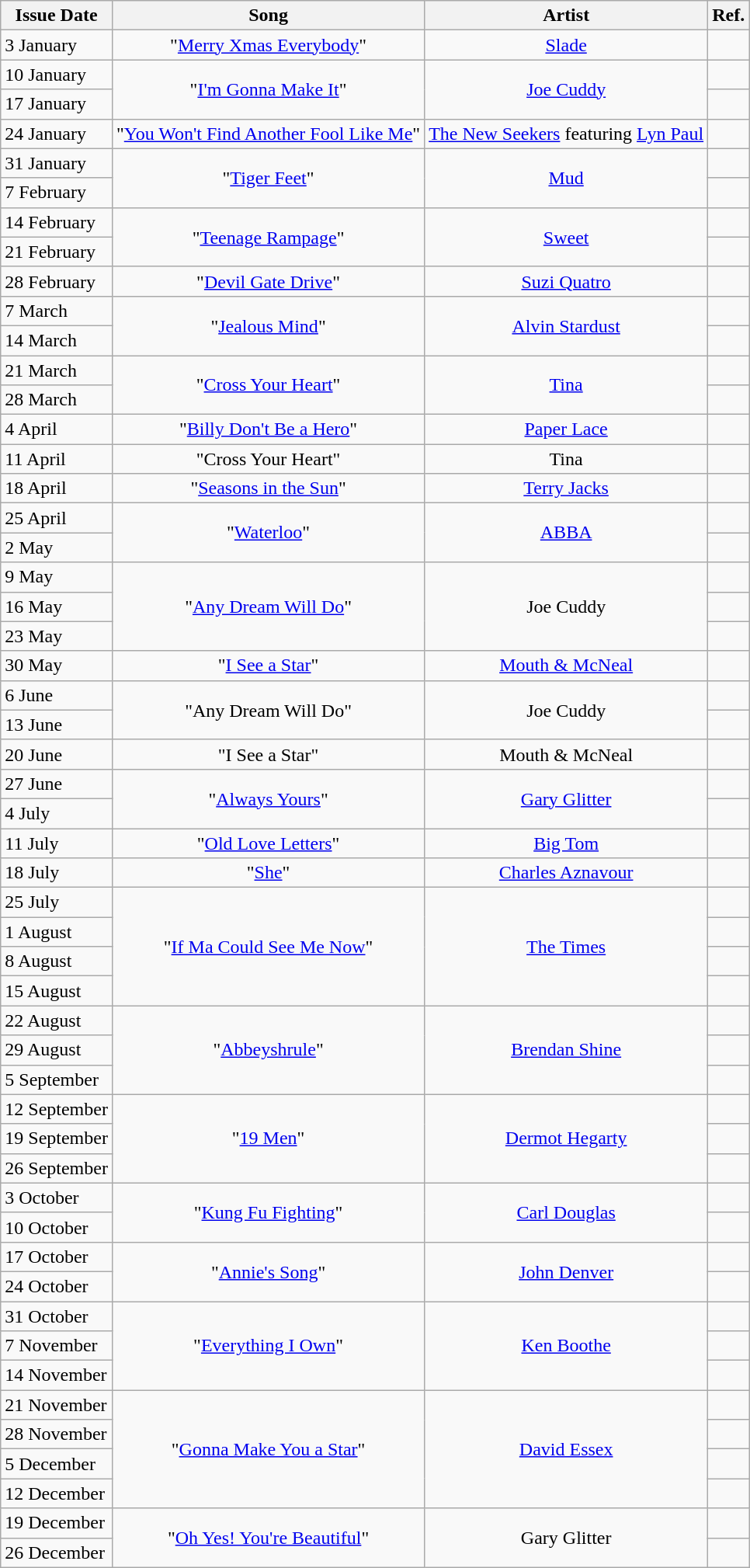<table class="wikitable">
<tr>
<th>Issue Date</th>
<th>Song</th>
<th>Artist</th>
<th>Ref.</th>
</tr>
<tr>
<td>3 January</td>
<td align=center>"<a href='#'>Merry Xmas Everybody</a>"</td>
<td align=center><a href='#'>Slade</a></td>
<td></td>
</tr>
<tr>
<td>10 January</td>
<td rowspan=2 align=center>"<a href='#'>I'm Gonna Make It</a>"</td>
<td rowspan=2 align=center><a href='#'>Joe Cuddy</a></td>
<td></td>
</tr>
<tr>
<td>17 January</td>
<td></td>
</tr>
<tr>
<td>24 January</td>
<td align=center>"<a href='#'>You Won't Find Another Fool Like Me</a>"</td>
<td align=center><a href='#'>The New Seekers</a> featuring <a href='#'>Lyn Paul</a></td>
<td></td>
</tr>
<tr>
<td>31 January</td>
<td rowspan=2 align=center>"<a href='#'>Tiger Feet</a>"</td>
<td rowspan=2 align=center><a href='#'>Mud</a></td>
<td></td>
</tr>
<tr>
<td>7 February</td>
<td></td>
</tr>
<tr>
<td>14 February</td>
<td rowspan=2 align=center>"<a href='#'>Teenage Rampage</a>"</td>
<td rowspan=2 align=center><a href='#'>Sweet</a></td>
<td></td>
</tr>
<tr>
<td>21 February</td>
<td></td>
</tr>
<tr>
<td>28 February</td>
<td align=center>"<a href='#'>Devil Gate Drive</a>"</td>
<td align=center><a href='#'>Suzi Quatro</a></td>
<td></td>
</tr>
<tr>
<td>7 March</td>
<td rowspan=2 align=center>"<a href='#'>Jealous Mind</a>"</td>
<td rowspan=2 align=center><a href='#'>Alvin Stardust</a></td>
<td></td>
</tr>
<tr>
<td>14 March</td>
<td></td>
</tr>
<tr>
<td>21 March</td>
<td rowspan=2 align=center>"<a href='#'>Cross Your Heart</a>"</td>
<td rowspan=2 align=center><a href='#'>Tina</a></td>
<td></td>
</tr>
<tr>
<td>28 March</td>
<td></td>
</tr>
<tr>
<td>4 April</td>
<td align=center>"<a href='#'>Billy Don't Be a Hero</a>"</td>
<td align=center><a href='#'>Paper Lace</a></td>
<td></td>
</tr>
<tr>
<td>11 April</td>
<td align=center>"Cross Your Heart"</td>
<td align=center>Tina</td>
<td></td>
</tr>
<tr>
<td>18 April</td>
<td align=center>"<a href='#'>Seasons in the Sun</a>"</td>
<td align=center><a href='#'>Terry Jacks</a></td>
<td></td>
</tr>
<tr>
<td>25 April</td>
<td rowspan=2 align=center>"<a href='#'>Waterloo</a>"</td>
<td rowspan=2 align=center><a href='#'>ABBA</a></td>
<td></td>
</tr>
<tr>
<td>2 May</td>
<td></td>
</tr>
<tr>
<td>9 May</td>
<td rowspan=3 align=center>"<a href='#'>Any Dream Will Do</a>"</td>
<td rowspan=3 align=center>Joe Cuddy</td>
<td></td>
</tr>
<tr>
<td>16 May</td>
<td></td>
</tr>
<tr>
<td>23 May</td>
<td></td>
</tr>
<tr>
<td>30 May</td>
<td align=center>"<a href='#'>I See a Star</a>"</td>
<td align=center><a href='#'>Mouth & McNeal</a></td>
<td></td>
</tr>
<tr>
<td>6 June</td>
<td rowspan=2 align=center>"Any Dream Will Do"</td>
<td rowspan=2 align=center>Joe Cuddy</td>
<td></td>
</tr>
<tr>
<td>13 June</td>
<td></td>
</tr>
<tr>
<td>20 June</td>
<td align=center>"I See a Star"</td>
<td align=center>Mouth & McNeal</td>
<td></td>
</tr>
<tr>
<td>27 June</td>
<td rowspan=2 align=center>"<a href='#'>Always Yours</a>"</td>
<td rowspan=2 align=center><a href='#'>Gary Glitter</a></td>
<td></td>
</tr>
<tr>
<td>4 July</td>
<td></td>
</tr>
<tr>
<td>11 July</td>
<td align=center>"<a href='#'>Old Love Letters</a>"</td>
<td align=center><a href='#'>Big Tom</a></td>
<td></td>
</tr>
<tr>
<td>18 July</td>
<td align=center>"<a href='#'>She</a>"</td>
<td align=center><a href='#'>Charles Aznavour</a></td>
<td></td>
</tr>
<tr>
<td>25 July</td>
<td rowspan=4 align=center>"<a href='#'>If Ma Could See Me Now</a>"</td>
<td rowspan=4 align=center><a href='#'>The Times</a></td>
<td></td>
</tr>
<tr>
<td>1 August</td>
<td></td>
</tr>
<tr>
<td>8 August</td>
<td></td>
</tr>
<tr>
<td>15 August</td>
<td></td>
</tr>
<tr>
<td>22 August</td>
<td rowspan=3 align=center>"<a href='#'>Abbeyshrule</a>"</td>
<td rowspan=3 align=center><a href='#'>Brendan Shine</a></td>
<td></td>
</tr>
<tr>
<td>29 August</td>
<td></td>
</tr>
<tr>
<td>5 September</td>
<td></td>
</tr>
<tr>
<td>12 September</td>
<td rowspan=3 align=center>"<a href='#'>19 Men</a>"</td>
<td rowspan=3 align=center><a href='#'>Dermot Hegarty</a></td>
<td></td>
</tr>
<tr>
<td>19 September</td>
<td></td>
</tr>
<tr>
<td>26 September</td>
<td></td>
</tr>
<tr>
<td>3 October</td>
<td rowspan=2 align=center>"<a href='#'>Kung Fu Fighting</a>"</td>
<td rowspan=2 align=center><a href='#'>Carl Douglas</a></td>
<td></td>
</tr>
<tr>
<td>10 October</td>
<td></td>
</tr>
<tr>
<td>17 October</td>
<td rowspan=2 align=center>"<a href='#'>Annie's Song</a>"</td>
<td rowspan=2 align=center><a href='#'>John Denver</a></td>
<td></td>
</tr>
<tr>
<td>24 October</td>
<td></td>
</tr>
<tr>
<td>31 October</td>
<td rowspan=3 align=center>"<a href='#'>Everything I Own</a>"</td>
<td rowspan=3 align=center><a href='#'>Ken Boothe</a></td>
<td></td>
</tr>
<tr>
<td>7 November</td>
<td></td>
</tr>
<tr>
<td>14 November</td>
<td></td>
</tr>
<tr>
<td>21 November</td>
<td rowspan=4 align=center>"<a href='#'>Gonna Make You a Star</a>"</td>
<td rowspan=4 align=center><a href='#'>David Essex</a></td>
<td></td>
</tr>
<tr>
<td>28 November</td>
<td></td>
</tr>
<tr>
<td>5 December</td>
<td></td>
</tr>
<tr>
<td>12 December</td>
<td></td>
</tr>
<tr>
<td>19 December</td>
<td rowspan=2 align=center>"<a href='#'>Oh Yes! You're Beautiful</a>"</td>
<td rowspan=2 align=center>Gary Glitter</td>
<td></td>
</tr>
<tr>
<td>26 December</td>
<td></td>
</tr>
</table>
